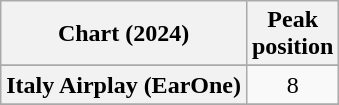<table class="wikitable sortable plainrowheaders" style="text-align:center;">
<tr>
<th scope="col">Chart (2024)</th>
<th scope="col">Peak<br>position</th>
</tr>
<tr>
</tr>
<tr>
<th scope="row">Italy Airplay (EarOne)</th>
<td>8</td>
</tr>
<tr>
</tr>
</table>
